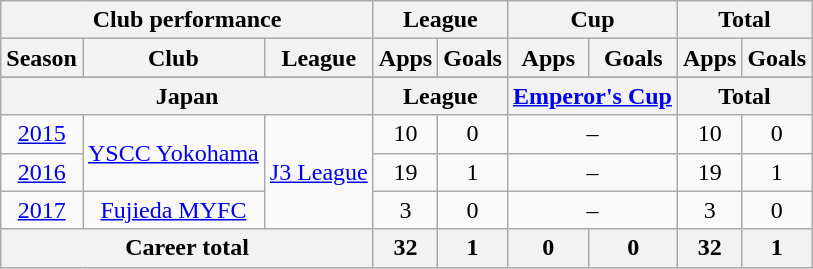<table class="wikitable" style="text-align:center">
<tr>
<th colspan=3>Club performance</th>
<th colspan=2>League</th>
<th colspan=2>Cup</th>
<th colspan=2>Total</th>
</tr>
<tr>
<th>Season</th>
<th>Club</th>
<th>League</th>
<th>Apps</th>
<th>Goals</th>
<th>Apps</th>
<th>Goals</th>
<th>Apps</th>
<th>Goals</th>
</tr>
<tr>
</tr>
<tr>
<th colspan=3>Japan</th>
<th colspan=2>League</th>
<th colspan=2><a href='#'>Emperor's Cup</a></th>
<th colspan=2>Total</th>
</tr>
<tr>
<td><a href='#'>2015</a></td>
<td rowspan="2"><a href='#'>YSCC Yokohama</a></td>
<td rowspan="3"><a href='#'>J3 League</a></td>
<td>10</td>
<td>0</td>
<td colspan="2">–</td>
<td>10</td>
<td>0</td>
</tr>
<tr>
<td><a href='#'>2016</a></td>
<td>19</td>
<td>1</td>
<td colspan="2">–</td>
<td>19</td>
<td>1</td>
</tr>
<tr>
<td><a href='#'>2017</a></td>
<td><a href='#'>Fujieda MYFC</a></td>
<td>3</td>
<td>0</td>
<td colspan="2">–</td>
<td>3</td>
<td>0</td>
</tr>
<tr>
<th colspan=3>Career total</th>
<th>32</th>
<th>1</th>
<th>0</th>
<th>0</th>
<th>32</th>
<th>1</th>
</tr>
</table>
